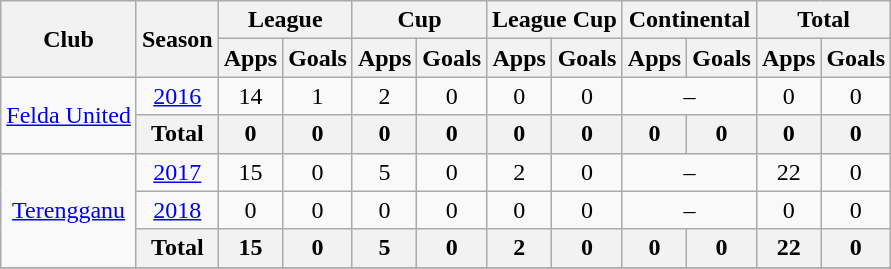<table class="wikitable" style="text-align: center;">
<tr>
<th rowspan="2">Club</th>
<th rowspan="2">Season</th>
<th colspan="2">League</th>
<th colspan="2">Cup</th>
<th colspan="2">League Cup</th>
<th colspan="2">Continental</th>
<th colspan="2">Total</th>
</tr>
<tr>
<th>Apps</th>
<th>Goals</th>
<th>Apps</th>
<th>Goals</th>
<th>Apps</th>
<th>Goals</th>
<th>Apps</th>
<th>Goals</th>
<th>Apps</th>
<th>Goals</th>
</tr>
<tr>
<td rowspan="2" valign="center"><a href='#'>Felda United</a></td>
<td><a href='#'>2016</a></td>
<td>14</td>
<td>1</td>
<td>2</td>
<td>0</td>
<td>0</td>
<td>0</td>
<td colspan="2">–</td>
<td>0</td>
<td>0</td>
</tr>
<tr>
<th>Total</th>
<th>0</th>
<th>0</th>
<th>0</th>
<th>0</th>
<th>0</th>
<th>0</th>
<th>0</th>
<th>0</th>
<th>0</th>
<th>0</th>
</tr>
<tr>
<td rowspan="3" valign="center"><a href='#'>Terengganu</a></td>
<td><a href='#'>2017</a></td>
<td>15</td>
<td>0</td>
<td>5</td>
<td>0</td>
<td>2</td>
<td>0</td>
<td colspan="2">–</td>
<td>22</td>
<td>0</td>
</tr>
<tr>
<td><a href='#'>2018</a></td>
<td>0</td>
<td>0</td>
<td>0</td>
<td>0</td>
<td>0</td>
<td>0</td>
<td colspan="2">–</td>
<td>0</td>
<td>0</td>
</tr>
<tr>
<th>Total</th>
<th>15</th>
<th>0</th>
<th>5</th>
<th>0</th>
<th>2</th>
<th>0</th>
<th>0</th>
<th>0</th>
<th>22</th>
<th>0</th>
</tr>
<tr>
</tr>
</table>
